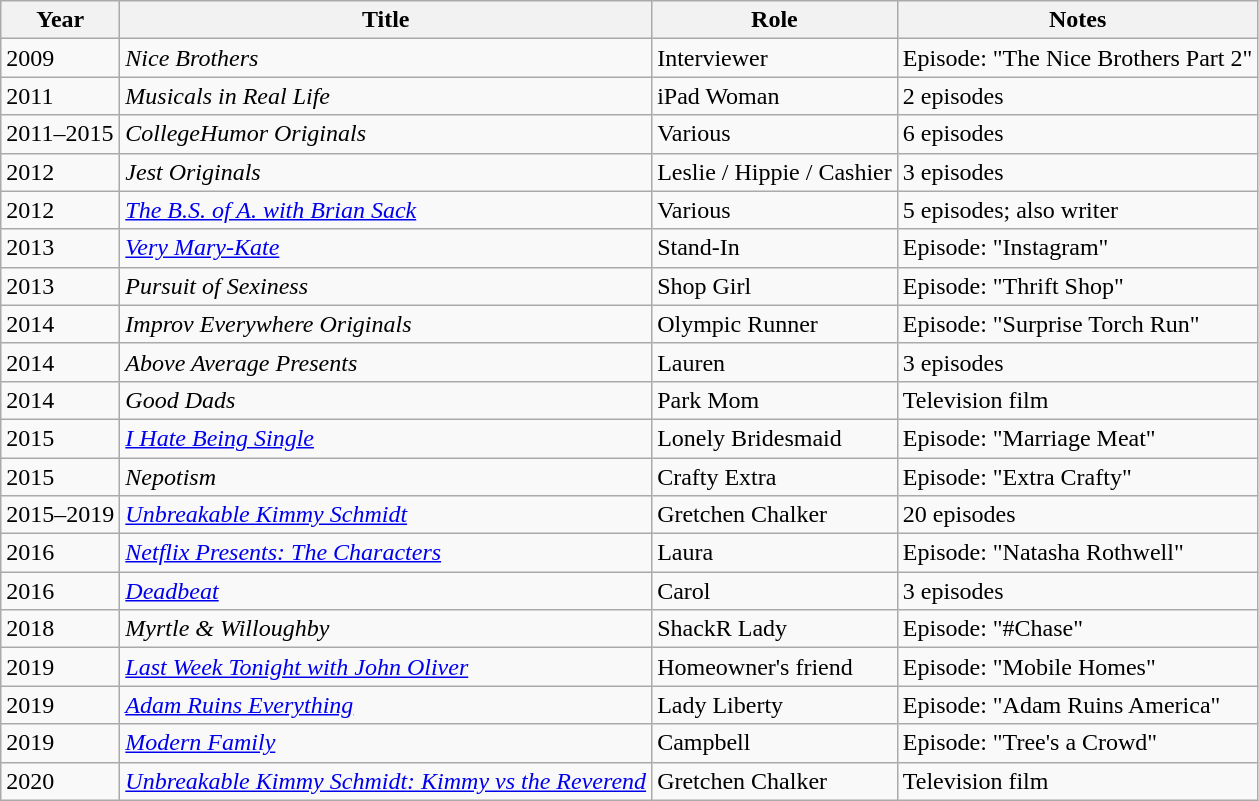<table class="wikitable sortable">
<tr>
<th>Year</th>
<th>Title</th>
<th>Role</th>
<th>Notes</th>
</tr>
<tr>
<td>2009</td>
<td><em>Nice Brothers</em></td>
<td>Interviewer</td>
<td>Episode: "The Nice Brothers Part 2"</td>
</tr>
<tr>
<td>2011</td>
<td><em>Musicals in Real Life</em></td>
<td>iPad Woman</td>
<td>2 episodes</td>
</tr>
<tr>
<td>2011–2015</td>
<td><em>CollegeHumor Originals</em></td>
<td>Various</td>
<td>6 episodes</td>
</tr>
<tr>
<td>2012</td>
<td><em>Jest Originals</em></td>
<td>Leslie / Hippie / Cashier</td>
<td>3 episodes</td>
</tr>
<tr>
<td>2012</td>
<td><em><a href='#'>The B.S. of A. with Brian Sack</a></em></td>
<td>Various</td>
<td>5 episodes; also writer</td>
</tr>
<tr>
<td>2013</td>
<td><em><a href='#'>Very Mary-Kate</a></em></td>
<td>Stand-In</td>
<td>Episode: "Instagram"</td>
</tr>
<tr>
<td>2013</td>
<td><em>Pursuit of Sexiness</em></td>
<td>Shop Girl</td>
<td>Episode: "Thrift Shop"</td>
</tr>
<tr>
<td>2014</td>
<td><em>Improv Everywhere Originals</em></td>
<td>Olympic Runner</td>
<td>Episode: "Surprise Torch Run"</td>
</tr>
<tr>
<td>2014</td>
<td><em>Above Average Presents</em></td>
<td>Lauren</td>
<td>3 episodes</td>
</tr>
<tr>
<td>2014</td>
<td><em>Good Dads</em></td>
<td>Park Mom</td>
<td>Television film</td>
</tr>
<tr>
<td>2015</td>
<td><em><a href='#'>I Hate Being Single</a></em></td>
<td>Lonely Bridesmaid</td>
<td>Episode: "Marriage Meat"</td>
</tr>
<tr>
<td>2015</td>
<td><em>Nepotism</em></td>
<td>Crafty Extra</td>
<td>Episode: "Extra Crafty"</td>
</tr>
<tr>
<td>2015–2019</td>
<td><em><a href='#'>Unbreakable Kimmy Schmidt</a></em></td>
<td>Gretchen Chalker</td>
<td>20 episodes</td>
</tr>
<tr>
<td>2016</td>
<td><em><a href='#'>Netflix Presents: The Characters</a></em></td>
<td>Laura</td>
<td>Episode: "Natasha Rothwell"</td>
</tr>
<tr>
<td>2016</td>
<td><a href='#'><em>Deadbeat</em></a></td>
<td>Carol</td>
<td>3 episodes</td>
</tr>
<tr>
<td>2018</td>
<td><em>Myrtle & Willoughby</em></td>
<td>ShackR Lady</td>
<td>Episode: "#Chase"</td>
</tr>
<tr>
<td>2019</td>
<td><em><a href='#'>Last Week Tonight with John Oliver</a></em></td>
<td>Homeowner's friend</td>
<td>Episode: "Mobile Homes"</td>
</tr>
<tr>
<td>2019</td>
<td><em><a href='#'>Adam Ruins Everything</a></em></td>
<td>Lady Liberty</td>
<td>Episode: "Adam Ruins America"</td>
</tr>
<tr>
<td>2019</td>
<td><em><a href='#'>Modern Family</a></em></td>
<td>Campbell</td>
<td>Episode: "Tree's a Crowd"</td>
</tr>
<tr>
<td>2020</td>
<td><em><a href='#'>Unbreakable Kimmy Schmidt: Kimmy vs the Reverend</a></em></td>
<td>Gretchen Chalker</td>
<td>Television film</td>
</tr>
</table>
